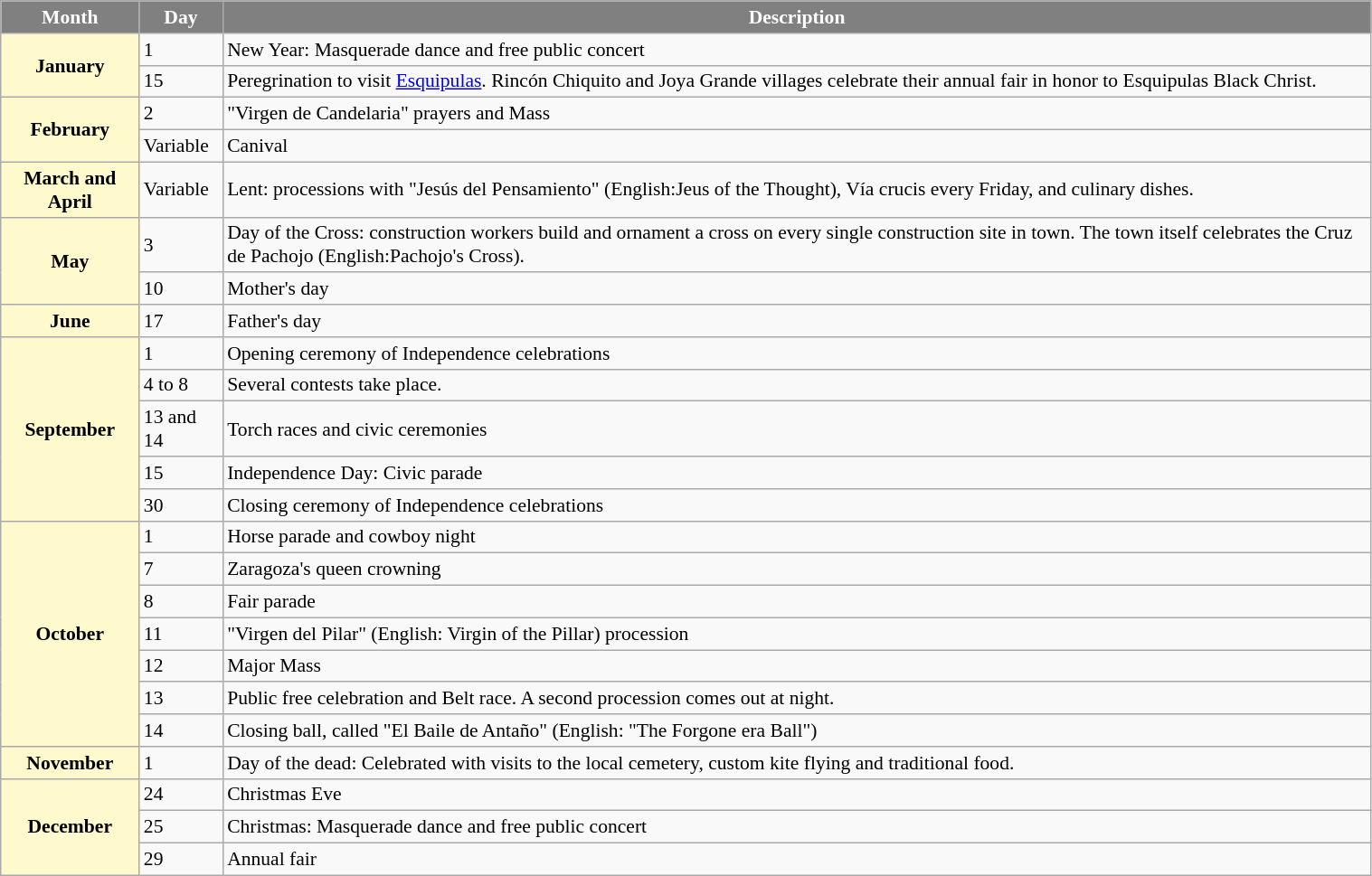<table class="wikitable mw-collapsible" width=80% style='font-size:0.9em' align=center>
<tr style="color:white;" align=center>
<th style=background:gray;>Month</th>
<th style=background:gray;>Day</th>
<th style=background:gray;>Description</th>
</tr>
<tr>
<th style=background:lemonchiffon; rowspan=2>January</th>
<td>1</td>
<td>New Year: Masquerade dance and free public concert</td>
</tr>
<tr>
<td>15</td>
<td>Peregrination to visit <a href='#'>Esquipulas</a>. Rincón Chiquito and Joya Grande villages celebrate their annual fair in honor to Esquipulas Black Christ.</td>
</tr>
<tr>
<th style=background:lemonchiffon; rowspan=2>February</th>
<td>2</td>
<td>"Virgen de Candelaria" prayers and Mass</td>
</tr>
<tr>
<td>Variable</td>
<td>Canival</td>
</tr>
<tr>
<th style=background:lemonchiffon;>March and April</th>
<td>Variable</td>
<td>Lent:  processions with "Jesús del Pensamiento" (English:Jeus of the Thought), Vía crucis every Friday, and culinary dishes.</td>
</tr>
<tr>
<th style=background:lemonchiffon; rowspan=2>May</th>
<td>3</td>
<td>Day of the Cross: construction workers build and ornament a cross on every single construction site in town. The town itself celebrates the Cruz de Pachojo (English:Pachojo's Cross).</td>
</tr>
<tr>
<td>10</td>
<td>Mother's day</td>
</tr>
<tr>
<th style=background:lemonchiffon;>June</th>
<td>17</td>
<td>Father's day</td>
</tr>
<tr>
<th style=background:lemonchiffon; rowspan=5>September</th>
<td>1</td>
<td>Opening ceremony of Independence celebrations</td>
</tr>
<tr>
<td>4 to 8</td>
<td>Several contests take place.</td>
</tr>
<tr>
<td>13 and 14</td>
<td>Torch races and civic ceremonies</td>
</tr>
<tr>
<td>15</td>
<td>Independence Day: Civic parade</td>
</tr>
<tr>
<td>30</td>
<td>Closing ceremony of Independence celebrations</td>
</tr>
<tr>
<th style=background:lemonchiffon; rowspan=7>October</th>
<td>1</td>
<td>Horse parade and cowboy night</td>
</tr>
<tr>
<td>7 </td>
<td>Zaragoza's queen crowning</td>
</tr>
<tr>
<td>8 </td>
<td>Fair parade</td>
</tr>
<tr>
<td>11</td>
<td>"Virgen del Pilar" (English: Virgin of the Pillar) procession</td>
</tr>
<tr>
<td>12</td>
<td>Major Mass</td>
</tr>
<tr>
<td>13</td>
<td>Public free celebration and Belt race. A second procession comes out at night.</td>
</tr>
<tr>
<td>14</td>
<td>Closing ball, called "El Baile de Antaño" (English: "The Forgone era Ball")</td>
</tr>
<tr>
<th style=background:lemonchiffon;>November</th>
<td>1</td>
<td>Day of the dead: Celebrated with visits to the local cemetery, custom kite flying and traditional food.</td>
</tr>
<tr>
<th style=background:lemonchiffon; rowspan=3>December</th>
<td>24</td>
<td>Christmas Eve</td>
</tr>
<tr>
<td>25</td>
<td>Christmas: Masquerade dance and free public concert</td>
</tr>
<tr>
<td>29</td>
<td>Annual fair</td>
</tr>
</table>
